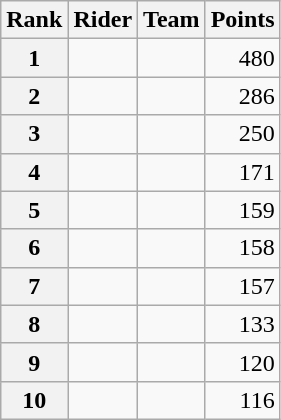<table class="wikitable">
<tr>
<th scope="col">Rank</th>
<th scope="col">Rider</th>
<th scope="col">Team</th>
<th scope="col">Points</th>
</tr>
<tr>
<th scope="row">1</th>
<td>  </td>
<td></td>
<td style="text-align:right;">480</td>
</tr>
<tr>
<th scope="row">2</th>
<td></td>
<td></td>
<td style="text-align:right;">286</td>
</tr>
<tr>
<th scope="row">3</th>
<td> </td>
<td></td>
<td style="text-align:right;">250</td>
</tr>
<tr>
<th scope="row">4</th>
<td></td>
<td></td>
<td style="text-align:right;">171</td>
</tr>
<tr>
<th scope="row">5</th>
<td></td>
<td></td>
<td style="text-align:right;">159</td>
</tr>
<tr>
<th scope="row">6</th>
<td></td>
<td></td>
<td style="text-align:right;">158</td>
</tr>
<tr>
<th scope="row">7</th>
<td>  </td>
<td></td>
<td style="text-align:right;">157</td>
</tr>
<tr>
<th scope="row">8</th>
<td></td>
<td></td>
<td style="text-align:right;">133</td>
</tr>
<tr>
<th scope="row">9</th>
<td></td>
<td></td>
<td style="text-align:right;">120</td>
</tr>
<tr>
<th scope="row">10</th>
<td></td>
<td></td>
<td style="text-align:right;">116</td>
</tr>
</table>
